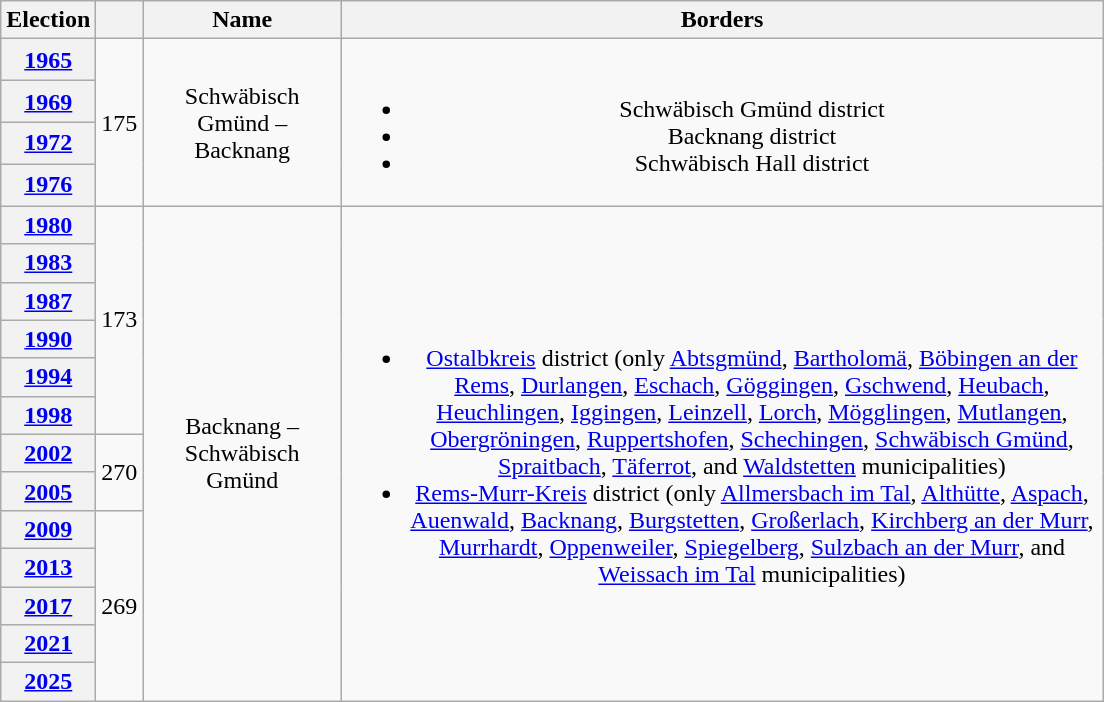<table class=wikitable style="text-align:center">
<tr>
<th>Election</th>
<th></th>
<th width=125px>Name</th>
<th width=500px>Borders</th>
</tr>
<tr>
<th><a href='#'>1965</a></th>
<td rowspan=4>175</td>
<td rowspan=4>Schwäbisch Gmünd – Backnang</td>
<td rowspan=4><br><ul><li>Schwäbisch Gmünd district</li><li>Backnang district</li><li>Schwäbisch Hall district</li></ul></td>
</tr>
<tr>
<th><a href='#'>1969</a></th>
</tr>
<tr>
<th><a href='#'>1972</a></th>
</tr>
<tr>
<th><a href='#'>1976</a></th>
</tr>
<tr>
<th><a href='#'>1980</a></th>
<td rowspan=6>173</td>
<td rowspan=13>Backnang – Schwäbisch Gmünd</td>
<td rowspan=13><br><ul><li><a href='#'>Ostalbkreis</a> district (only <a href='#'>Abtsgmünd</a>, <a href='#'>Bartholomä</a>, <a href='#'>Böbingen an der Rems</a>, <a href='#'>Durlangen</a>, <a href='#'>Eschach</a>, <a href='#'>Göggingen</a>, <a href='#'>Gschwend</a>, <a href='#'>Heubach</a>, <a href='#'>Heuchlingen</a>, <a href='#'>Iggingen</a>, <a href='#'>Leinzell</a>, <a href='#'>Lorch</a>, <a href='#'>Mögglingen</a>, <a href='#'>Mutlangen</a>, <a href='#'>Obergröningen</a>, <a href='#'>Ruppertshofen</a>, <a href='#'>Schechingen</a>, <a href='#'>Schwäbisch Gmünd</a>, <a href='#'>Spraitbach</a>, <a href='#'>Täferrot</a>, and <a href='#'>Waldstetten</a> municipalities)</li><li><a href='#'>Rems-Murr-Kreis</a> district (only <a href='#'>Allmersbach im Tal</a>, <a href='#'>Althütte</a>, <a href='#'>Aspach</a>, <a href='#'>Auenwald</a>, <a href='#'>Backnang</a>, <a href='#'>Burgstetten</a>, <a href='#'>Großerlach</a>, <a href='#'>Kirchberg an der Murr</a>, <a href='#'>Murrhardt</a>, <a href='#'>Oppenweiler</a>, <a href='#'>Spiegelberg</a>, <a href='#'>Sulzbach an der Murr</a>, and <a href='#'>Weissach im Tal</a> municipalities)</li></ul></td>
</tr>
<tr>
<th><a href='#'>1983</a></th>
</tr>
<tr>
<th><a href='#'>1987</a></th>
</tr>
<tr>
<th><a href='#'>1990</a></th>
</tr>
<tr>
<th><a href='#'>1994</a></th>
</tr>
<tr>
<th><a href='#'>1998</a></th>
</tr>
<tr>
<th><a href='#'>2002</a></th>
<td rowspan=2>270</td>
</tr>
<tr>
<th><a href='#'>2005</a></th>
</tr>
<tr>
<th><a href='#'>2009</a></th>
<td rowspan=5>269</td>
</tr>
<tr>
<th><a href='#'>2013</a></th>
</tr>
<tr>
<th><a href='#'>2017</a></th>
</tr>
<tr>
<th><a href='#'>2021</a></th>
</tr>
<tr>
<th><a href='#'>2025</a></th>
</tr>
</table>
